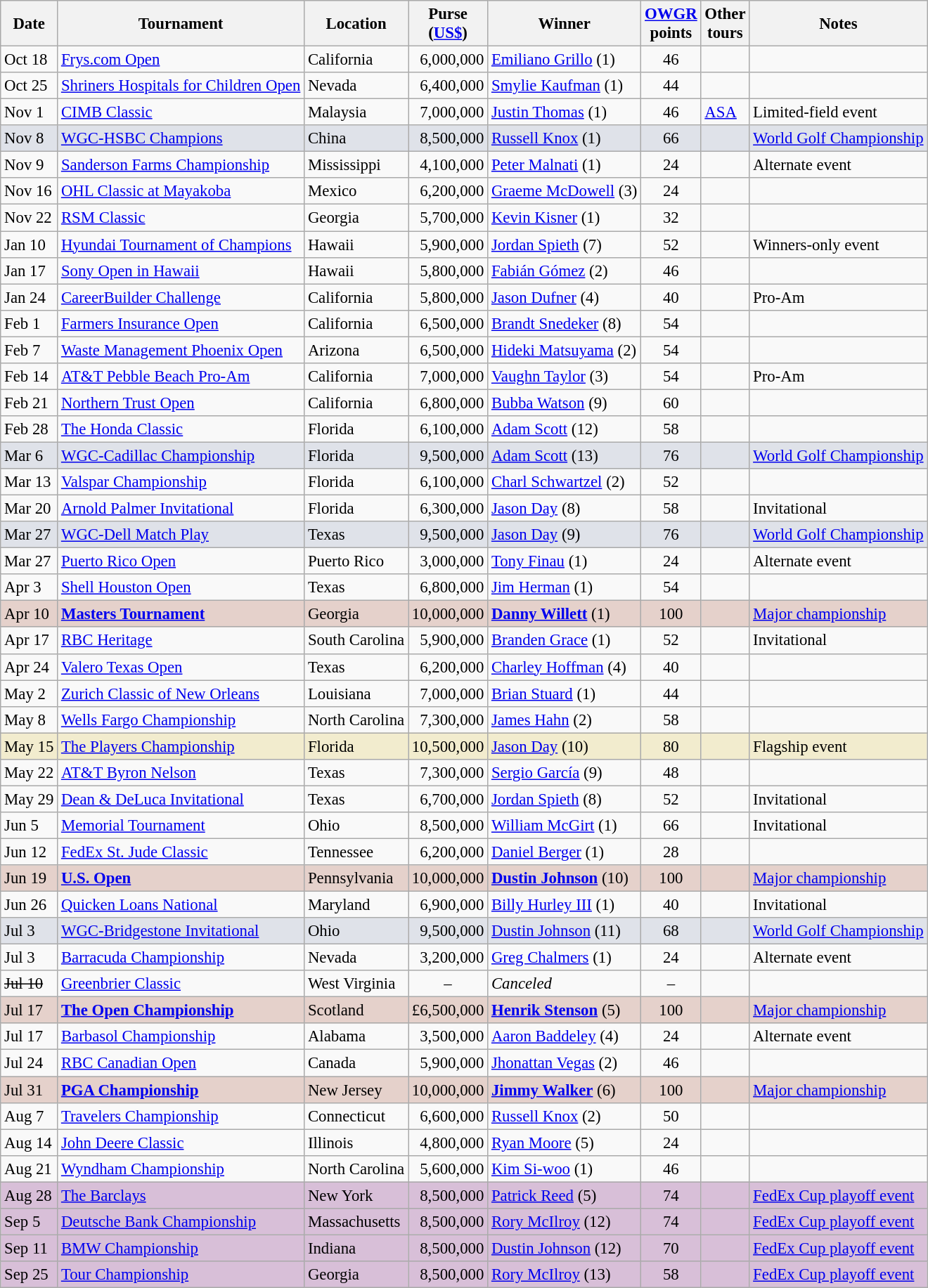<table class="wikitable" style="font-size:95%">
<tr>
<th>Date</th>
<th>Tournament</th>
<th>Location</th>
<th>Purse<br>(<a href='#'>US$</a>)</th>
<th>Winner</th>
<th><a href='#'>OWGR</a><br>points</th>
<th>Other<br>tours</th>
<th>Notes</th>
</tr>
<tr>
<td>Oct 18</td>
<td><a href='#'>Frys.com Open</a></td>
<td>California</td>
<td align=right>6,000,000</td>
<td> <a href='#'>Emiliano Grillo</a> (1)</td>
<td align=center>46</td>
<td></td>
<td></td>
</tr>
<tr>
<td>Oct 25</td>
<td><a href='#'>Shriners Hospitals for Children Open</a></td>
<td>Nevada</td>
<td align=right>6,400,000</td>
<td> <a href='#'>Smylie Kaufman</a> (1)</td>
<td align=center>44</td>
<td></td>
</tr>
<tr>
<td>Nov 1</td>
<td><a href='#'>CIMB Classic</a></td>
<td>Malaysia</td>
<td align=right>7,000,000</td>
<td> <a href='#'>Justin Thomas</a> (1)</td>
<td align=center>46</td>
<td><a href='#'>ASA</a></td>
<td>Limited-field event</td>
</tr>
<tr style="background:#dfe2e9;">
<td>Nov 8</td>
<td><a href='#'>WGC-HSBC Champions</a></td>
<td>China</td>
<td align=right>8,500,000</td>
<td> <a href='#'>Russell Knox</a> (1)</td>
<td align=center>66</td>
<td></td>
<td><a href='#'>World Golf Championship</a></td>
</tr>
<tr>
<td>Nov 9</td>
<td><a href='#'>Sanderson Farms Championship</a></td>
<td>Mississippi</td>
<td align=right>4,100,000</td>
<td> <a href='#'>Peter Malnati</a> (1)</td>
<td align=center>24</td>
<td></td>
<td>Alternate event</td>
</tr>
<tr>
<td>Nov 16</td>
<td><a href='#'>OHL Classic at Mayakoba</a></td>
<td>Mexico</td>
<td align=right>6,200,000</td>
<td> <a href='#'>Graeme McDowell</a> (3)</td>
<td align=center>24</td>
<td></td>
<td></td>
</tr>
<tr>
<td>Nov 22</td>
<td><a href='#'>RSM Classic</a></td>
<td>Georgia</td>
<td align=right>5,700,000</td>
<td> <a href='#'>Kevin Kisner</a> (1)</td>
<td align=center>32</td>
<td></td>
<td></td>
</tr>
<tr>
<td>Jan 10</td>
<td><a href='#'>Hyundai Tournament of Champions</a></td>
<td>Hawaii</td>
<td align=right>5,900,000</td>
<td> <a href='#'>Jordan Spieth</a> (7)</td>
<td align=center>52</td>
<td></td>
<td>Winners-only event</td>
</tr>
<tr>
<td>Jan 17</td>
<td><a href='#'>Sony Open in Hawaii</a></td>
<td>Hawaii</td>
<td align=right>5,800,000</td>
<td> <a href='#'>Fabián Gómez</a> (2)</td>
<td align=center>46</td>
<td></td>
<td></td>
</tr>
<tr>
<td>Jan 24</td>
<td><a href='#'>CareerBuilder Challenge</a></td>
<td>California</td>
<td align=right>5,800,000</td>
<td> <a href='#'>Jason Dufner</a> (4)</td>
<td align=center>40</td>
<td></td>
<td>Pro-Am</td>
</tr>
<tr>
<td>Feb 1</td>
<td><a href='#'>Farmers Insurance Open</a></td>
<td>California</td>
<td align=right>6,500,000</td>
<td> <a href='#'>Brandt Snedeker</a> (8)</td>
<td align=center>54</td>
<td></td>
<td></td>
</tr>
<tr>
<td>Feb 7</td>
<td><a href='#'>Waste Management Phoenix Open</a></td>
<td>Arizona</td>
<td align=right>6,500,000</td>
<td> <a href='#'>Hideki Matsuyama</a> (2)</td>
<td align=center>54</td>
<td></td>
<td></td>
</tr>
<tr>
<td>Feb 14</td>
<td><a href='#'>AT&T Pebble Beach Pro-Am</a></td>
<td>California</td>
<td align=right>7,000,000</td>
<td> <a href='#'>Vaughn Taylor</a> (3)</td>
<td align=center>54</td>
<td></td>
<td>Pro-Am</td>
</tr>
<tr>
<td>Feb 21</td>
<td><a href='#'>Northern Trust Open</a></td>
<td>California</td>
<td align=right>6,800,000</td>
<td> <a href='#'>Bubba Watson</a> (9)</td>
<td align=center>60</td>
<td></td>
<td></td>
</tr>
<tr>
<td>Feb 28</td>
<td><a href='#'>The Honda Classic</a></td>
<td>Florida</td>
<td align=right>6,100,000</td>
<td> <a href='#'>Adam Scott</a> (12)</td>
<td align=center>58</td>
<td></td>
<td></td>
</tr>
<tr style="background:#dfe2e9;">
<td>Mar 6</td>
<td><a href='#'>WGC-Cadillac Championship</a></td>
<td>Florida</td>
<td align=right>9,500,000</td>
<td> <a href='#'>Adam Scott</a> (13)</td>
<td align=center>76</td>
<td></td>
<td><a href='#'>World Golf Championship</a></td>
</tr>
<tr>
<td>Mar 13</td>
<td><a href='#'>Valspar Championship</a></td>
<td>Florida</td>
<td align=right>6,100,000</td>
<td> <a href='#'>Charl Schwartzel</a> (2)</td>
<td align=center>52</td>
<td></td>
<td></td>
</tr>
<tr>
<td>Mar 20</td>
<td><a href='#'>Arnold Palmer Invitational</a></td>
<td>Florida</td>
<td align=right>6,300,000</td>
<td> <a href='#'>Jason Day</a> (8)</td>
<td align=center>58</td>
<td></td>
<td>Invitational</td>
</tr>
<tr style="background:#dfe2e9;">
<td>Mar 27</td>
<td><a href='#'>WGC-Dell Match Play</a></td>
<td>Texas</td>
<td align=right>9,500,000</td>
<td> <a href='#'>Jason Day</a> (9)</td>
<td align=center>76</td>
<td></td>
<td><a href='#'>World Golf Championship</a></td>
</tr>
<tr>
<td>Mar 27</td>
<td><a href='#'>Puerto Rico Open</a></td>
<td>Puerto Rico</td>
<td align=right>3,000,000</td>
<td> <a href='#'>Tony Finau</a> (1)</td>
<td align=center>24</td>
<td></td>
<td>Alternate event</td>
</tr>
<tr>
<td>Apr 3</td>
<td><a href='#'>Shell Houston Open</a></td>
<td>Texas</td>
<td align=right>6,800,000</td>
<td> <a href='#'>Jim Herman</a> (1)</td>
<td align=center>54</td>
<td></td>
<td></td>
</tr>
<tr style="background:#e5d1cb;">
<td>Apr 10</td>
<td><strong><a href='#'>Masters Tournament</a></strong></td>
<td>Georgia</td>
<td align=right>10,000,000</td>
<td> <strong><a href='#'>Danny Willett</a></strong> (1)</td>
<td align=center>100</td>
<td></td>
<td><a href='#'>Major championship</a></td>
</tr>
<tr>
<td>Apr 17</td>
<td><a href='#'>RBC Heritage</a></td>
<td>South Carolina</td>
<td align=right>5,900,000</td>
<td> <a href='#'>Branden Grace</a> (1)</td>
<td align=center>52</td>
<td></td>
<td>Invitational</td>
</tr>
<tr>
<td>Apr 24</td>
<td><a href='#'>Valero Texas Open</a></td>
<td>Texas</td>
<td align=right>6,200,000</td>
<td> <a href='#'>Charley Hoffman</a> (4)</td>
<td align=center>40</td>
<td></td>
<td></td>
</tr>
<tr>
<td>May 2</td>
<td><a href='#'>Zurich Classic of New Orleans</a></td>
<td>Louisiana</td>
<td align=right>7,000,000</td>
<td> <a href='#'>Brian Stuard</a> (1)</td>
<td align=center>44</td>
<td></td>
<td></td>
</tr>
<tr>
<td>May 8</td>
<td><a href='#'>Wells Fargo Championship</a></td>
<td>North Carolina</td>
<td align=right>7,300,000</td>
<td> <a href='#'>James Hahn</a> (2)</td>
<td align=center>58</td>
<td></td>
<td></td>
</tr>
<tr style="background:#f2ecce;">
<td>May 15</td>
<td><a href='#'>The Players Championship</a></td>
<td>Florida</td>
<td align=right>10,500,000</td>
<td> <a href='#'>Jason Day</a> (10)</td>
<td align=center>80</td>
<td></td>
<td>Flagship event</td>
</tr>
<tr>
<td>May 22</td>
<td><a href='#'>AT&T Byron Nelson</a></td>
<td>Texas</td>
<td align=right>7,300,000</td>
<td> <a href='#'>Sergio García</a> (9)</td>
<td align=center>48</td>
<td></td>
<td></td>
</tr>
<tr>
<td>May 29</td>
<td><a href='#'>Dean & DeLuca Invitational</a></td>
<td>Texas</td>
<td align=right>6,700,000</td>
<td> <a href='#'>Jordan Spieth</a> (8)</td>
<td align=center>52</td>
<td></td>
<td>Invitational</td>
</tr>
<tr>
<td>Jun 5</td>
<td><a href='#'>Memorial Tournament</a></td>
<td>Ohio</td>
<td align=right>8,500,000</td>
<td> <a href='#'>William McGirt</a> (1)</td>
<td align=center>66</td>
<td></td>
<td>Invitational</td>
</tr>
<tr>
<td>Jun 12</td>
<td><a href='#'>FedEx St. Jude Classic</a></td>
<td>Tennessee</td>
<td align=right>6,200,000</td>
<td> <a href='#'>Daniel Berger</a> (1)</td>
<td align=center>28</td>
<td></td>
<td></td>
</tr>
<tr style="background:#e5d1cb;">
<td>Jun 19</td>
<td><strong><a href='#'>U.S. Open</a></strong></td>
<td>Pennsylvania</td>
<td align=right>10,000,000</td>
<td> <strong><a href='#'>Dustin Johnson</a></strong> (10)</td>
<td align=center>100</td>
<td></td>
<td><a href='#'>Major championship</a></td>
</tr>
<tr>
<td>Jun 26</td>
<td><a href='#'>Quicken Loans National</a></td>
<td>Maryland</td>
<td align=right>6,900,000</td>
<td> <a href='#'>Billy Hurley III</a> (1)</td>
<td align=center>40</td>
<td></td>
<td>Invitational</td>
</tr>
<tr style="background:#dfe2e9;">
<td>Jul 3</td>
<td><a href='#'>WGC-Bridgestone Invitational</a></td>
<td>Ohio</td>
<td align=right>9,500,000</td>
<td> <a href='#'>Dustin Johnson</a> (11)</td>
<td align=center>68</td>
<td></td>
<td><a href='#'>World Golf Championship</a></td>
</tr>
<tr>
<td>Jul 3</td>
<td><a href='#'>Barracuda Championship</a></td>
<td>Nevada</td>
<td align=right>3,200,000</td>
<td> <a href='#'>Greg Chalmers</a> (1)</td>
<td align=center>24</td>
<td></td>
<td>Alternate event</td>
</tr>
<tr>
<td><s>Jul 10</s></td>
<td><a href='#'>Greenbrier Classic</a></td>
<td>West Virginia</td>
<td align=center>–</td>
<td><em>Canceled</em></td>
<td align=center>–</td>
<td></td>
<td></td>
</tr>
<tr style="background:#e5d1cb;">
<td>Jul 17</td>
<td><strong><a href='#'>The Open Championship</a></strong></td>
<td>Scotland</td>
<td align=right>£6,500,000</td>
<td> <strong><a href='#'>Henrik Stenson</a></strong> (5)</td>
<td align=center>100</td>
<td></td>
<td><a href='#'>Major championship</a></td>
</tr>
<tr>
<td>Jul 17</td>
<td><a href='#'>Barbasol Championship</a></td>
<td>Alabama</td>
<td align=right>3,500,000</td>
<td> <a href='#'>Aaron Baddeley</a> (4)</td>
<td align=center>24</td>
<td></td>
<td>Alternate event</td>
</tr>
<tr>
<td>Jul 24</td>
<td><a href='#'>RBC Canadian Open</a></td>
<td>Canada</td>
<td align=right>5,900,000</td>
<td> <a href='#'>Jhonattan Vegas</a> (2)</td>
<td align=center>46</td>
<td></td>
<td></td>
</tr>
<tr style="background:#e5d1cb;">
<td>Jul 31</td>
<td><strong><a href='#'>PGA Championship</a></strong></td>
<td>New Jersey</td>
<td align=right>10,000,000</td>
<td> <strong><a href='#'>Jimmy Walker</a></strong> (6)</td>
<td align=center>100</td>
<td></td>
<td><a href='#'>Major championship</a></td>
</tr>
<tr>
<td>Aug 7</td>
<td><a href='#'>Travelers Championship</a></td>
<td>Connecticut</td>
<td align=right>6,600,000</td>
<td> <a href='#'>Russell Knox</a> (2)</td>
<td align=center>50</td>
<td></td>
<td></td>
</tr>
<tr>
<td>Aug 14</td>
<td><a href='#'>John Deere Classic</a></td>
<td>Illinois</td>
<td align=right>4,800,000</td>
<td> <a href='#'>Ryan Moore</a> (5)</td>
<td align=center>24</td>
<td></td>
<td></td>
</tr>
<tr>
<td>Aug 21</td>
<td><a href='#'>Wyndham Championship</a></td>
<td>North Carolina</td>
<td align=right>5,600,000</td>
<td> <a href='#'>Kim Si-woo</a> (1)</td>
<td align=center>46</td>
<td></td>
<td></td>
</tr>
<tr style="background:thistle;">
<td>Aug 28</td>
<td><a href='#'>The Barclays</a></td>
<td>New York</td>
<td align=right>8,500,000</td>
<td> <a href='#'>Patrick Reed</a> (5)</td>
<td align=center>74</td>
<td></td>
<td><a href='#'>FedEx Cup playoff event</a></td>
</tr>
<tr style="background:thistle;">
<td>Sep 5</td>
<td><a href='#'>Deutsche Bank Championship</a></td>
<td>Massachusetts</td>
<td align=right>8,500,000</td>
<td> <a href='#'>Rory McIlroy</a> (12)</td>
<td align=center>74</td>
<td></td>
<td><a href='#'>FedEx Cup playoff event</a></td>
</tr>
<tr style="background:thistle;">
<td>Sep 11</td>
<td><a href='#'>BMW Championship</a></td>
<td>Indiana</td>
<td align=right>8,500,000</td>
<td> <a href='#'>Dustin Johnson</a> (12)</td>
<td align=center>70</td>
<td></td>
<td><a href='#'>FedEx Cup playoff event</a></td>
</tr>
<tr style="background:thistle;">
<td>Sep 25</td>
<td><a href='#'>Tour Championship</a></td>
<td>Georgia</td>
<td align=right>8,500,000</td>
<td> <a href='#'>Rory McIlroy</a> (13)</td>
<td align=center>58</td>
<td></td>
<td><a href='#'>FedEx Cup playoff event</a></td>
</tr>
</table>
